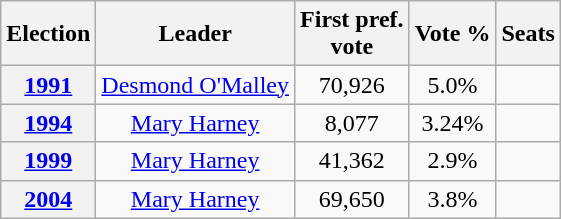<table class="wikitable sortable" style="text-align:center; font-size:100%">
<tr>
<th>Election</th>
<th>Leader</th>
<th>First pref. <br>vote</th>
<th>Vote %</th>
<th>Seats</th>
</tr>
<tr>
<th><a href='#'>1991</a></th>
<td><a href='#'>Desmond O'Malley</a></td>
<td>70,926</td>
<td>5.0%</td>
<td align=left></td>
</tr>
<tr>
<th><a href='#'>1994</a></th>
<td><a href='#'>Mary Harney</a></td>
<td>8,077</td>
<td>3.24%</td>
<td align=left></td>
</tr>
<tr>
<th><a href='#'>1999</a></th>
<td><a href='#'>Mary Harney</a></td>
<td>41,362</td>
<td>2.9%</td>
<td align=left></td>
</tr>
<tr>
<th><a href='#'>2004</a></th>
<td><a href='#'>Mary Harney</a></td>
<td>69,650</td>
<td>3.8%</td>
<td align=left></td>
</tr>
</table>
